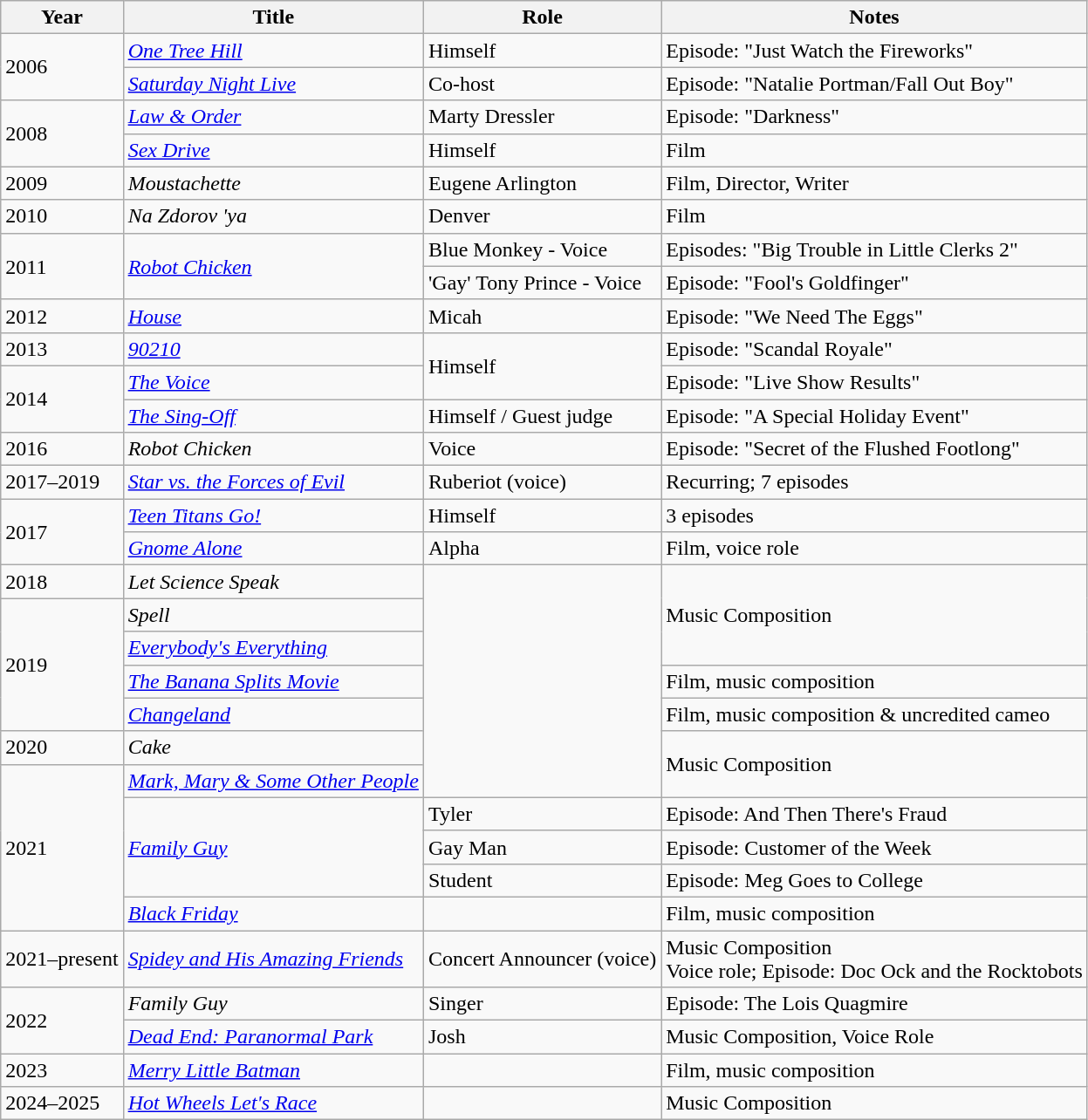<table class="wikitable plainrowheaders sortable">
<tr>
<th scope="col">Year</th>
<th scope="col">Title</th>
<th scope="col">Role</th>
<th scope="col">Notes</th>
</tr>
<tr>
<td rowspan="2">2006</td>
<td><em><a href='#'>One Tree Hill</a></em></td>
<td>Himself</td>
<td>Episode: "Just Watch the Fireworks"</td>
</tr>
<tr>
<td><em><a href='#'>Saturday Night Live</a></em></td>
<td>Co-host</td>
<td>Episode: "Natalie Portman/Fall Out Boy"</td>
</tr>
<tr>
<td rowspan="2">2008</td>
<td><em><a href='#'>Law & Order</a></em></td>
<td>Marty Dressler</td>
<td>Episode: "Darkness"</td>
</tr>
<tr>
<td><em><a href='#'>Sex Drive</a></em></td>
<td>Himself</td>
<td>Film</td>
</tr>
<tr>
<td>2009</td>
<td><em>Moustachette</em></td>
<td>Eugene Arlington</td>
<td>Film, Director, Writer</td>
</tr>
<tr>
<td>2010</td>
<td><em>Na Zdorov 'ya</em></td>
<td>Denver</td>
<td>Film</td>
</tr>
<tr>
<td rowspan="2">2011</td>
<td rowspan="2"><em><a href='#'>Robot Chicken</a></em></td>
<td>Blue Monkey - Voice</td>
<td>Episodes: "Big Trouble in Little Clerks 2"</td>
</tr>
<tr>
<td>'Gay' Tony Prince - Voice</td>
<td>Episode: "Fool's Goldfinger"</td>
</tr>
<tr>
<td>2012</td>
<td><em><a href='#'>House</a></em></td>
<td>Micah</td>
<td>Episode: "We Need The Eggs"</td>
</tr>
<tr>
<td>2013</td>
<td><em><a href='#'>90210</a></em></td>
<td rowspan="2">Himself</td>
<td>Episode: "Scandal Royale"</td>
</tr>
<tr>
<td rowspan="2">2014</td>
<td><em><a href='#'>The Voice</a></em></td>
<td>Episode: "Live Show Results"</td>
</tr>
<tr>
<td><em><a href='#'>The Sing-Off</a></em></td>
<td>Himself / Guest judge</td>
<td>Episode: "A Special Holiday Event"</td>
</tr>
<tr>
<td>2016</td>
<td><em>Robot Chicken</em></td>
<td>Voice</td>
<td>Episode: "Secret of the Flushed Footlong"</td>
</tr>
<tr>
<td>2017–2019</td>
<td><em><a href='#'>Star vs. the Forces of Evil</a></em></td>
<td>Ruberiot (voice)</td>
<td>Recurring; 7 episodes</td>
</tr>
<tr>
<td rowspan="2">2017</td>
<td><em><a href='#'>Teen Titans Go!</a></em></td>
<td>Himself</td>
<td>3 episodes</td>
</tr>
<tr>
<td><em><a href='#'>Gnome Alone</a></em></td>
<td>Alpha</td>
<td>Film, voice role</td>
</tr>
<tr>
<td>2018</td>
<td><em>Let Science Speak</em></td>
<td rowspan="7"></td>
<td rowspan="3">Music Composition</td>
</tr>
<tr>
<td rowspan="4">2019</td>
<td><em>Spell</em></td>
</tr>
<tr>
<td><em><a href='#'>Everybody's Everything</a></em></td>
</tr>
<tr>
<td><em><a href='#'>The Banana Splits Movie</a></em></td>
<td>Film, music composition</td>
</tr>
<tr>
<td><em><a href='#'>Changeland</a></em></td>
<td>Film, music composition & uncredited cameo</td>
</tr>
<tr>
<td>2020</td>
<td><em>Cake</em></td>
<td rowspan="2">Music Composition</td>
</tr>
<tr>
<td rowspan="5">2021</td>
<td><em><a href='#'>Mark, Mary & Some Other People</a></em></td>
</tr>
<tr>
<td rowspan="3"><em><a href='#'>Family Guy</a></em></td>
<td>Tyler</td>
<td>Episode: And Then There's Fraud</td>
</tr>
<tr>
<td>Gay Man</td>
<td>Episode: Customer of the Week</td>
</tr>
<tr>
<td>Student</td>
<td>Episode: Meg Goes to College</td>
</tr>
<tr>
<td><em><a href='#'>Black Friday</a></em></td>
<td></td>
<td>Film, music composition</td>
</tr>
<tr>
<td>2021–present</td>
<td><em><a href='#'>Spidey and His Amazing Friends</a></em></td>
<td>Concert Announcer (voice)</td>
<td>Music Composition<br>Voice role; Episode: Doc Ock and the Rocktobots</td>
</tr>
<tr>
<td rowspan="2">2022</td>
<td><em>Family Guy</em></td>
<td>Singer</td>
<td>Episode: The Lois Quagmire</td>
</tr>
<tr>
<td><em><a href='#'>Dead End: Paranormal Park</a></em></td>
<td>Josh</td>
<td>Music Composition, Voice Role</td>
</tr>
<tr>
<td>2023</td>
<td><em><a href='#'>Merry Little Batman</a></em></td>
<td></td>
<td>Film, music composition</td>
</tr>
<tr>
<td>2024–2025</td>
<td><em><a href='#'>Hot Wheels Let's Race</a></em></td>
<td></td>
<td>Music Composition</td>
</tr>
</table>
